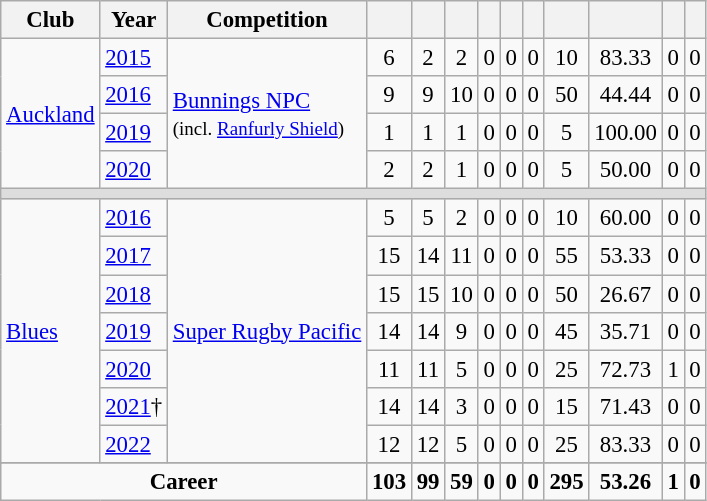<table class="wikitable sortable" style="text-align:center; font-size:95%">
<tr>
<th>Club</th>
<th>Year</th>
<th>Competition</th>
<th></th>
<th></th>
<th></th>
<th></th>
<th></th>
<th></th>
<th></th>
<th></th>
<th></th>
<th></th>
</tr>
<tr>
<td rowspan=4 style="text-align:left;"><a href='#'>Auckland</a></td>
<td style="text-align:left;"><a href='#'>2015</a></td>
<td rowspan=4 style="text-align:left;"><a href='#'>Bunnings NPC</a><br><small>(incl. <a href='#'>Ranfurly Shield</a>)</small></td>
<td>6</td>
<td>2</td>
<td>2</td>
<td>0</td>
<td>0</td>
<td>0</td>
<td>10</td>
<td>83.33</td>
<td>0</td>
<td>0</td>
</tr>
<tr>
<td style="text-align:left;"><a href='#'>2016</a></td>
<td>9</td>
<td>9</td>
<td>10</td>
<td>0</td>
<td>0</td>
<td>0</td>
<td>50</td>
<td>44.44</td>
<td>0</td>
<td>0</td>
</tr>
<tr>
<td style="text-align:left;"><a href='#'>2019</a></td>
<td>1</td>
<td>1</td>
<td>1</td>
<td>0</td>
<td>0</td>
<td>0</td>
<td>5</td>
<td>100.00</td>
<td>0</td>
<td>0</td>
</tr>
<tr>
<td style="text-align:left;"><a href='#'>2020</a></td>
<td>2</td>
<td>2</td>
<td>1</td>
<td>0</td>
<td>0</td>
<td>0</td>
<td>5</td>
<td>50.00</td>
<td>0</td>
<td>0</td>
</tr>
<tr>
<td colspan=13 style="background-color: #DDDDDD"></td>
</tr>
<tr>
<td rowspan=7 style="text-align:left;"><a href='#'>Blues</a></td>
<td style="text-align:left;"><a href='#'>2016</a></td>
<td rowspan=7 style="text-align:left;"><a href='#'>Super Rugby Pacific</a></td>
<td>5</td>
<td>5</td>
<td>2</td>
<td>0</td>
<td>0</td>
<td>0</td>
<td>10</td>
<td>60.00</td>
<td>0</td>
<td>0</td>
</tr>
<tr>
<td style="text-align:left;"><a href='#'>2017</a></td>
<td>15</td>
<td>14</td>
<td>11</td>
<td>0</td>
<td>0</td>
<td>0</td>
<td>55</td>
<td>53.33</td>
<td>0</td>
<td>0</td>
</tr>
<tr>
<td style="text-align:left;"><a href='#'>2018</a></td>
<td>15</td>
<td>15</td>
<td>10</td>
<td>0</td>
<td>0</td>
<td>0</td>
<td>50</td>
<td>26.67</td>
<td>0</td>
<td>0</td>
</tr>
<tr>
<td style="text-align:left;"><a href='#'>2019</a></td>
<td>14</td>
<td>14</td>
<td>9</td>
<td>0</td>
<td>0</td>
<td>0</td>
<td>45</td>
<td>35.71</td>
<td>0</td>
<td>0</td>
</tr>
<tr>
<td style="text-align:left;"><a href='#'>2020</a></td>
<td>11</td>
<td>11</td>
<td>5</td>
<td>0</td>
<td>0</td>
<td>0</td>
<td>25</td>
<td>72.73</td>
<td>1</td>
<td>0</td>
</tr>
<tr>
<td style="text-align:left;"><a href='#'>2021</a>†</td>
<td>14</td>
<td>14</td>
<td>3</td>
<td>0</td>
<td>0</td>
<td>0</td>
<td>15</td>
<td>71.43</td>
<td>0</td>
<td>0</td>
</tr>
<tr>
<td style="text-align:left;"><a href='#'>2022</a></td>
<td>12</td>
<td>12</td>
<td>5</td>
<td>0</td>
<td>0</td>
<td>0</td>
<td>25</td>
<td>83.33</td>
<td>0</td>
<td>0</td>
</tr>
<tr>
</tr>
<tr class="sortbottom" valign="top">
<td colspan=3 style="text-align: center"><strong>Career</strong></td>
<td><strong>103</strong></td>
<td><strong>99</strong></td>
<td><strong>59</strong></td>
<td><strong>0</strong></td>
<td><strong>0</strong></td>
<td><strong>0</strong></td>
<td><strong>295</strong></td>
<td><strong>53.26</strong></td>
<td><strong>1</strong></td>
<td><strong>0</strong></td>
</tr>
</table>
